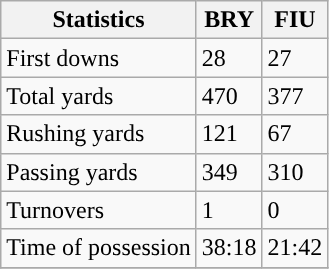<table class="wikitable">
<tr>
<th>Statistics</th>
<th>BRY</th>
<th>FIU</th>
</tr>
<tr>
<td>First downs</td>
<td>28</td>
<td>27</td>
</tr>
<tr>
<td>Total yards</td>
<td>470</td>
<td>377</td>
</tr>
<tr>
<td>Rushing yards</td>
<td>121</td>
<td>67</td>
</tr>
<tr>
<td>Passing yards</td>
<td>349</td>
<td>310</td>
</tr>
<tr>
<td>Turnovers</td>
<td>1</td>
<td>0</td>
</tr>
<tr>
<td>Time of possession</td>
<td>38:18</td>
<td>21:42</td>
</tr>
<tr>
</tr>
</table>
